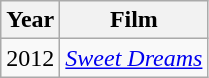<table class="wikitable">
<tr>
<th>Year</th>
<th>Film</th>
</tr>
<tr>
<td>2012</td>
<td><em><a href='#'>Sweet Dreams</a></em></td>
</tr>
</table>
